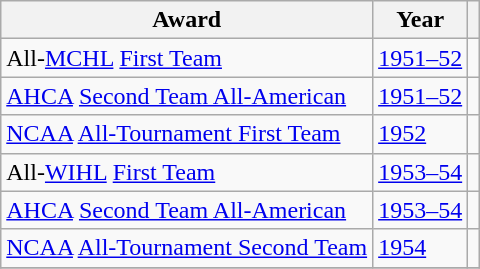<table class="wikitable">
<tr>
<th>Award</th>
<th>Year</th>
<th></th>
</tr>
<tr>
<td>All-<a href='#'>MCHL</a> <a href='#'>First Team</a></td>
<td><a href='#'>1951–52</a></td>
<td></td>
</tr>
<tr>
<td><a href='#'>AHCA</a> <a href='#'>Second Team All-American</a></td>
<td><a href='#'>1951–52</a></td>
<td></td>
</tr>
<tr>
<td><a href='#'>NCAA</a> <a href='#'>All-Tournament First Team</a></td>
<td><a href='#'>1952</a></td>
<td></td>
</tr>
<tr>
<td>All-<a href='#'>WIHL</a> <a href='#'>First Team</a></td>
<td><a href='#'>1953–54</a></td>
<td></td>
</tr>
<tr>
<td><a href='#'>AHCA</a> <a href='#'>Second Team All-American</a></td>
<td><a href='#'>1953–54</a></td>
<td></td>
</tr>
<tr>
<td><a href='#'>NCAA</a> <a href='#'>All-Tournament Second Team</a></td>
<td><a href='#'>1954</a></td>
<td></td>
</tr>
<tr>
</tr>
</table>
